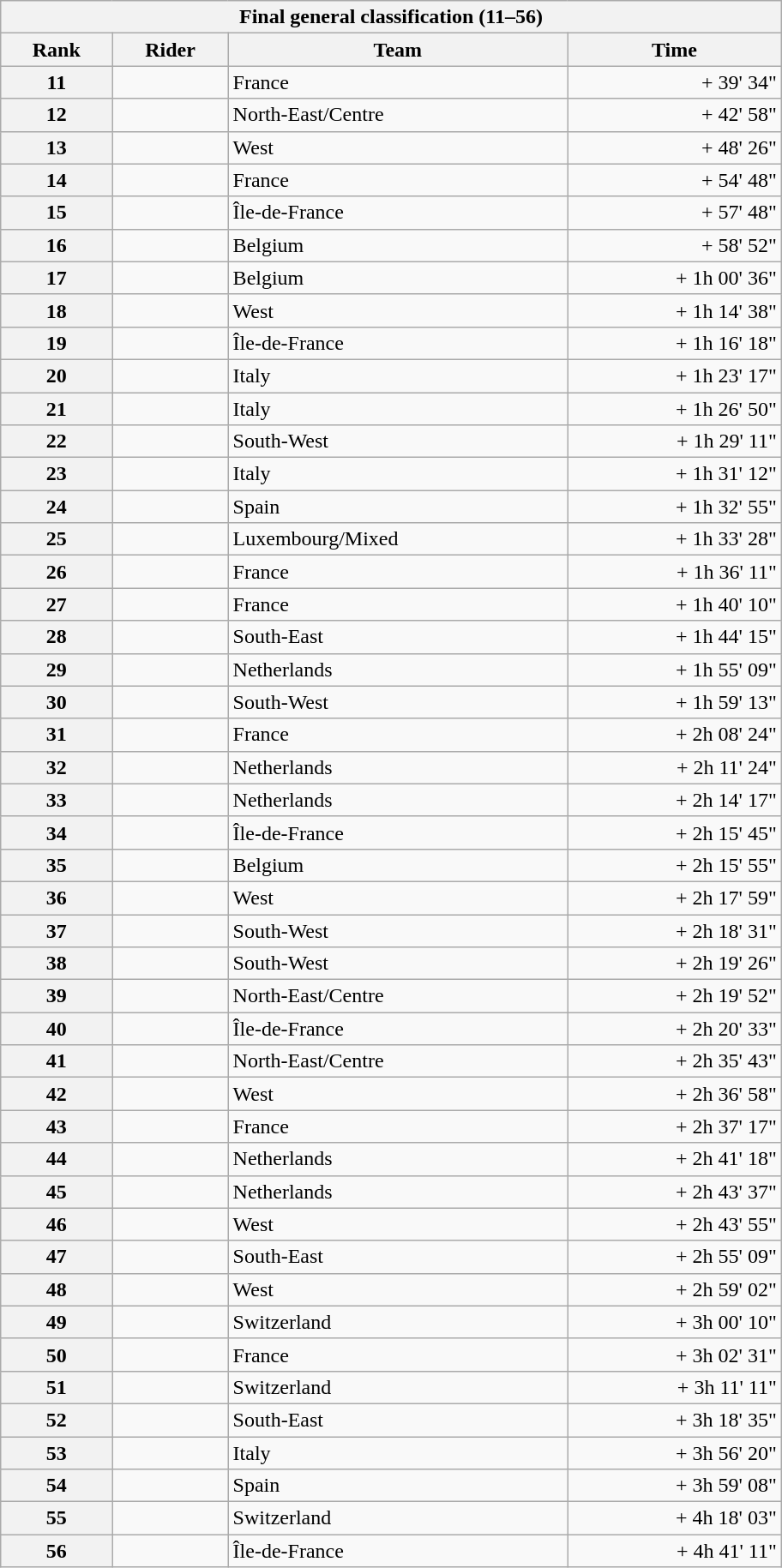<table class="collapsible collapsed wikitable" style="width:38em;margin-top:-1px;">
<tr>
<th scope="col" colspan="4">Final general classification (11–56)</th>
</tr>
<tr>
<th scope="col">Rank</th>
<th scope="col">Rider</th>
<th scope="col">Team</th>
<th scope="col">Time</th>
</tr>
<tr>
<th scope="row">11</th>
<td></td>
<td>France</td>
<td style="text-align:right;">+ 39' 34"</td>
</tr>
<tr>
<th scope="row">12</th>
<td></td>
<td>North-East/Centre</td>
<td style="text-align:right;">+ 42' 58"</td>
</tr>
<tr>
<th scope="row">13</th>
<td></td>
<td>West</td>
<td style="text-align:right;">+ 48' 26"</td>
</tr>
<tr>
<th scope="row">14</th>
<td></td>
<td>France</td>
<td style="text-align:right;">+ 54' 48"</td>
</tr>
<tr>
<th scope="row">15</th>
<td></td>
<td>Île-de-France</td>
<td style="text-align:right;">+ 57' 48"</td>
</tr>
<tr>
<th scope="row">16</th>
<td></td>
<td>Belgium</td>
<td style="text-align:right;">+ 58' 52"</td>
</tr>
<tr>
<th scope="row">17</th>
<td></td>
<td>Belgium</td>
<td style="text-align:right;">+ 1h 00' 36"</td>
</tr>
<tr>
<th scope="row">18</th>
<td></td>
<td>West</td>
<td style="text-align:right;">+ 1h 14' 38"</td>
</tr>
<tr>
<th scope="row">19</th>
<td></td>
<td>Île-de-France</td>
<td style="text-align:right;">+ 1h 16' 18"</td>
</tr>
<tr>
<th scope="row">20</th>
<td></td>
<td>Italy</td>
<td style="text-align:right;">+ 1h 23' 17"</td>
</tr>
<tr>
<th scope="row">21</th>
<td></td>
<td>Italy</td>
<td style="text-align:right;">+ 1h 26' 50"</td>
</tr>
<tr>
<th scope="row">22</th>
<td></td>
<td>South-West</td>
<td style="text-align:right;">+ 1h 29' 11"</td>
</tr>
<tr>
<th scope="row">23</th>
<td></td>
<td>Italy</td>
<td style="text-align:right;">+ 1h 31' 12"</td>
</tr>
<tr>
<th scope="row">24</th>
<td></td>
<td>Spain</td>
<td style="text-align:right;">+ 1h 32' 55"</td>
</tr>
<tr>
<th scope="row">25</th>
<td></td>
<td>Luxembourg/Mixed</td>
<td style="text-align:right;">+ 1h 33' 28"</td>
</tr>
<tr>
<th scope="row">26</th>
<td></td>
<td>France</td>
<td style="text-align:right;">+ 1h 36' 11"</td>
</tr>
<tr>
<th scope="row">27</th>
<td></td>
<td>France</td>
<td style="text-align:right;">+ 1h 40' 10"</td>
</tr>
<tr>
<th scope="row">28</th>
<td></td>
<td>South-East</td>
<td style="text-align:right;">+ 1h 44' 15"</td>
</tr>
<tr>
<th scope="row">29</th>
<td></td>
<td>Netherlands</td>
<td style="text-align:right;">+ 1h 55' 09"</td>
</tr>
<tr>
<th scope="row">30</th>
<td></td>
<td>South-West</td>
<td style="text-align:right;">+ 1h 59' 13"</td>
</tr>
<tr>
<th scope="row">31</th>
<td></td>
<td>France</td>
<td style="text-align:right;">+ 2h 08' 24"</td>
</tr>
<tr>
<th scope="row">32</th>
<td></td>
<td>Netherlands</td>
<td style="text-align:right;">+ 2h 11' 24"</td>
</tr>
<tr>
<th scope="row">33</th>
<td></td>
<td>Netherlands</td>
<td style="text-align:right;">+ 2h 14' 17"</td>
</tr>
<tr>
<th scope="row">34</th>
<td></td>
<td>Île-de-France</td>
<td style="text-align:right;">+ 2h 15' 45"</td>
</tr>
<tr>
<th scope="row">35</th>
<td></td>
<td>Belgium</td>
<td style="text-align:right;">+ 2h 15' 55"</td>
</tr>
<tr>
<th scope="row">36</th>
<td></td>
<td>West</td>
<td style="text-align:right;">+ 2h 17' 59"</td>
</tr>
<tr>
<th scope="row">37</th>
<td></td>
<td>South-West</td>
<td style="text-align:right;">+ 2h 18' 31"</td>
</tr>
<tr>
<th scope="row">38</th>
<td></td>
<td>South-West</td>
<td style="text-align:right;">+ 2h 19' 26"</td>
</tr>
<tr>
<th scope="row">39</th>
<td></td>
<td>North-East/Centre</td>
<td style="text-align:right;">+ 2h 19' 52"</td>
</tr>
<tr>
<th scope="row">40</th>
<td></td>
<td>Île-de-France</td>
<td style="text-align:right;">+ 2h 20' 33"</td>
</tr>
<tr>
<th scope="row">41</th>
<td></td>
<td>North-East/Centre</td>
<td style="text-align:right;">+ 2h 35' 43"</td>
</tr>
<tr>
<th scope="row">42</th>
<td></td>
<td>West</td>
<td style="text-align:right;">+ 2h 36' 58"</td>
</tr>
<tr>
<th scope="row">43</th>
<td></td>
<td>France</td>
<td style="text-align:right;">+ 2h 37' 17"</td>
</tr>
<tr>
<th scope="row">44</th>
<td></td>
<td>Netherlands</td>
<td style="text-align:right;">+ 2h 41' 18"</td>
</tr>
<tr>
<th scope="row">45</th>
<td></td>
<td>Netherlands</td>
<td style="text-align:right;">+ 2h 43' 37"</td>
</tr>
<tr>
<th scope="row">46</th>
<td></td>
<td>West</td>
<td style="text-align:right;">+ 2h 43' 55"</td>
</tr>
<tr>
<th scope="row">47</th>
<td></td>
<td>South-East</td>
<td style="text-align:right;">+ 2h 55' 09"</td>
</tr>
<tr>
<th scope="row">48</th>
<td></td>
<td>West</td>
<td style="text-align:right;">+ 2h 59' 02"</td>
</tr>
<tr>
<th scope="row">49</th>
<td></td>
<td>Switzerland</td>
<td style="text-align:right;">+ 3h 00' 10"</td>
</tr>
<tr>
<th scope="row">50</th>
<td></td>
<td>France</td>
<td style="text-align:right;">+ 3h 02' 31"</td>
</tr>
<tr>
<th scope="row">51</th>
<td></td>
<td>Switzerland</td>
<td style="text-align:right;">+ 3h 11' 11"</td>
</tr>
<tr>
<th scope="row">52</th>
<td></td>
<td>South-East</td>
<td style="text-align:right;">+ 3h 18' 35"</td>
</tr>
<tr>
<th scope="row">53</th>
<td></td>
<td>Italy</td>
<td style="text-align:right;">+ 3h 56' 20"</td>
</tr>
<tr>
<th scope="row">54</th>
<td></td>
<td>Spain</td>
<td style="text-align:right;">+ 3h 59' 08"</td>
</tr>
<tr>
<th scope="row">55</th>
<td></td>
<td>Switzerland</td>
<td style="text-align:right;">+ 4h 18' 03"</td>
</tr>
<tr>
<th scope="row">56</th>
<td></td>
<td>Île-de-France</td>
<td style="text-align:right;">+ 4h 41' 11"</td>
</tr>
</table>
